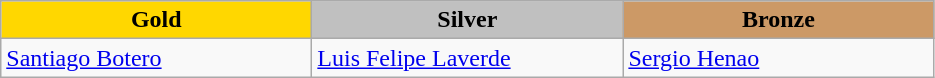<table class="wikitable" style="text-align:left">
<tr align="center">
<td width=200 bgcolor=gold><strong>Gold</strong></td>
<td width=200 bgcolor=silver><strong>Silver</strong></td>
<td width=200 bgcolor=CC9966><strong>Bronze</strong></td>
</tr>
<tr>
<td><a href='#'>Santiago Botero</a><br><em></em></td>
<td><a href='#'>Luis Felipe Laverde</a><br><em></em></td>
<td><a href='#'>Sergio Henao</a><br><em></em></td>
</tr>
</table>
